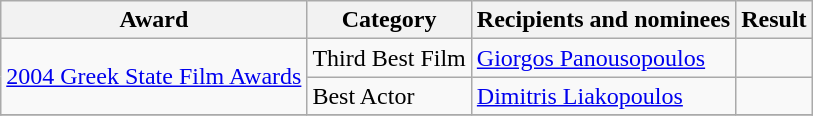<table class="wikitable">
<tr>
<th>Award</th>
<th>Category</th>
<th>Recipients and nominees</th>
<th>Result</th>
</tr>
<tr>
<td rowspan="2"><a href='#'>2004 Greek State Film Awards</a></td>
<td>Third Best Film</td>
<td><a href='#'>Giorgos Panousopoulos</a></td>
<td></td>
</tr>
<tr>
<td>Best Actor</td>
<td><a href='#'>Dimitris Liakopoulos</a></td>
<td></td>
</tr>
<tr>
</tr>
</table>
